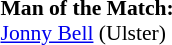<table width=100% style="font-size: 90%">
<tr>
<td><br><strong>Man of the Match:</strong>
<br><a href='#'>Jonny Bell</a> (Ulster)</td>
</tr>
</table>
